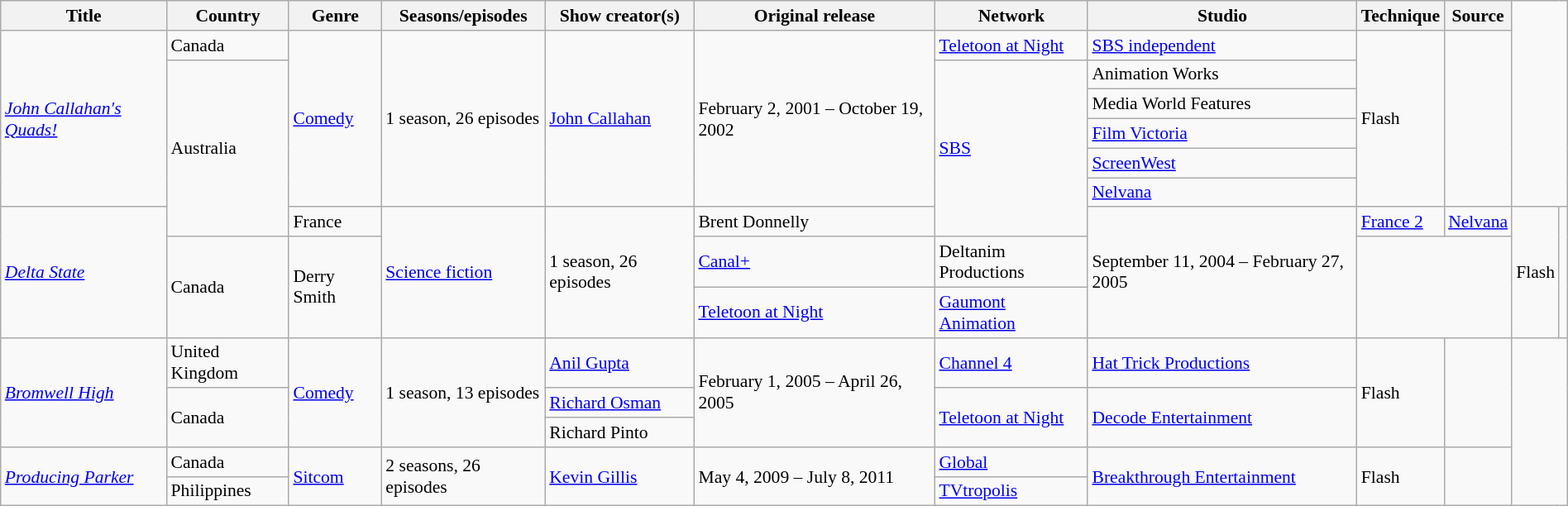<table class="wikitable sortable" style="text-align: left; font-size:90%; width:100%;">
<tr>
<th scope="col">Title</th>
<th scope="col">Country</th>
<th scope="col">Genre</th>
<th scope="col">Seasons/episodes</th>
<th scope="col">Show creator(s)</th>
<th scope="col">Original release</th>
<th scope="col">Network</th>
<th scope="col">Studio</th>
<th scope="col">Technique</th>
<th scope= "col">Source</th>
</tr>
<tr>
<td rowspan="6"><em><a href='#'>John Callahan's Quads!</a></em></td>
<td>Canada</td>
<td rowspan="6"><a href='#'>Comedy</a></td>
<td rowspan="6">1 season, 26 episodes</td>
<td rowspan="6"><a href='#'>John Callahan</a></td>
<td rowspan="6">February 2, 2001 – October 19, 2002</td>
<td><a href='#'>Teletoon at Night</a></td>
<td><a href='#'>SBS independent</a></td>
<td rowspan="6">Flash</td>
<td rowspan="6"></td>
</tr>
<tr>
<td rowspan="6">Australia</td>
<td rowspan="6"><a href='#'>SBS</a></td>
<td>Animation Works</td>
</tr>
<tr>
<td>Media World Features</td>
</tr>
<tr>
<td><a href='#'>Film Victoria</a></td>
</tr>
<tr>
<td><a href='#'>ScreenWest</a></td>
</tr>
<tr>
<td><a href='#'>Nelvana</a></td>
</tr>
<tr>
<td rowspan="3"><em><a href='#'>Delta State</a></em></td>
<td>France</td>
<td rowspan="3"><a href='#'>Science fiction</a></td>
<td rowspan="3">1 season, 26 episodes</td>
<td>Brent Donnelly</td>
<td rowspan="3">September 11, 2004 – February 27, 2005</td>
<td><a href='#'>France 2</a></td>
<td><a href='#'>Nelvana</a></td>
<td rowspan="3">Flash</td>
<td rowspan="3"></td>
</tr>
<tr>
<td rowspan="2">Canada</td>
<td rowspan="2">Derry Smith</td>
<td><a href='#'>Canal+</a></td>
<td>Deltanim Productions</td>
</tr>
<tr>
<td><a href='#'>Teletoon at Night</a></td>
<td><a href='#'>Gaumont Animation</a></td>
</tr>
<tr>
<td rowspan="3"><em><a href='#'>Bromwell High</a></em></td>
<td>United Kingdom</td>
<td rowspan="3"><a href='#'>Comedy</a></td>
<td rowspan="3">1 season, 13 episodes</td>
<td><a href='#'>Anil Gupta</a></td>
<td rowspan="3">February 1, 2005 – April 26, 2005</td>
<td><a href='#'>Channel 4</a></td>
<td><a href='#'>Hat Trick Productions</a></td>
<td rowspan="3">Flash</td>
<td rowspan="3"></td>
</tr>
<tr>
<td rowspan="2">Canada</td>
<td><a href='#'>Richard Osman</a></td>
<td rowspan="2"><a href='#'>Teletoon at Night</a></td>
<td rowspan="2"><a href='#'>Decode Entertainment</a></td>
</tr>
<tr>
<td>Richard Pinto</td>
</tr>
<tr>
<td rowspan="2"><em><a href='#'>Producing Parker</a></em></td>
<td>Canada</td>
<td rowspan="2"><a href='#'>Sitcom</a></td>
<td rowspan="2">2 seasons, 26 episodes</td>
<td rowspan="2"><a href='#'>Kevin Gillis</a></td>
<td rowspan="2">May 4, 2009 – July 8, 2011</td>
<td><a href='#'>Global</a></td>
<td rowspan="2"><a href='#'>Breakthrough Entertainment</a></td>
<td rowspan="2">Flash</td>
<td rowspan="2"></td>
</tr>
<tr>
<td>Philippines</td>
<td><a href='#'>TVtropolis</a></td>
</tr>
</table>
